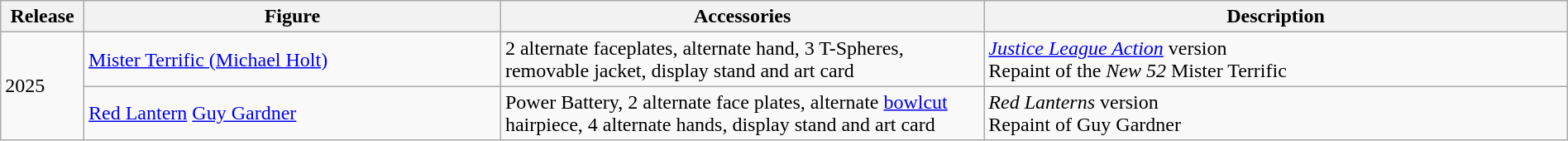<table class="wikitable" style="width:100%;">
<tr>
<th width=5%!scope="col">Release</th>
<th width=25%!scope="col">Figure</th>
<th width=29%!scope="col">Accessories</th>
<th width=35%!scope="col">Description</th>
</tr>
<tr>
<td rowspan=2>2025</td>
<td><a href='#'>Mister Terrific (Michael Holt)</a></td>
<td>2 alternate faceplates, alternate hand, 3 T-Spheres, removable jacket, display stand and art card</td>
<td><em><a href='#'>Justice League Action</a></em> version<br>Repaint of the <em>New 52</em> Mister Terrific</td>
</tr>
<tr>
<td><a href='#'>Red Lantern</a> <a href='#'>Guy Gardner</a></td>
<td>Power Battery, 2 alternate face plates, alternate <a href='#'>bowlcut</a> hairpiece, 4 alternate hands, display stand and art card</td>
<td><em>Red Lanterns</em> version<br>Repaint of Guy Gardner</td>
</tr>
</table>
